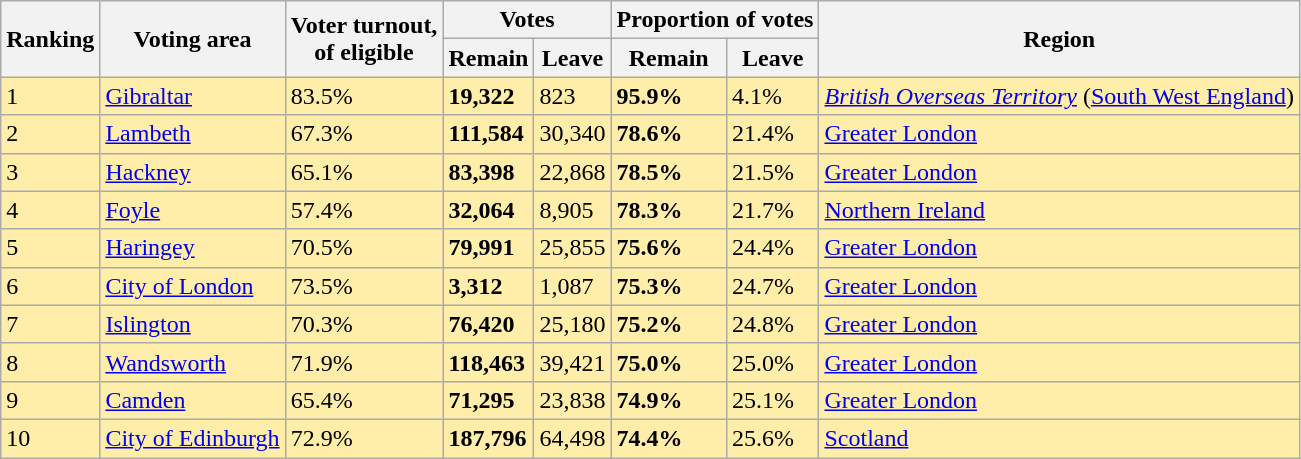<table class="wikitable sortable">
<tr>
<th rowspan=2>Ranking</th>
<th rowspan=2>Voting area</th>
<th rowspan=2>Voter turnout,<br>of eligible</th>
<th colspan=2>Votes</th>
<th colspan=2>Proportion of votes</th>
<th rowspan=2>Region</th>
</tr>
<tr>
<th>Remain</th>
<th>Leave</th>
<th>Remain</th>
<th>Leave</th>
</tr>
<tr style="background:#fea;">
<td>1</td>
<td><a href='#'>Gibraltar</a></td>
<td>83.5%</td>
<td><strong>19,322</strong></td>
<td>823</td>
<td><strong>95.9%</strong></td>
<td>4.1%</td>
<td><em><a href='#'>British Overseas Territory</a></em> (<a href='#'>South West England</a>)</td>
</tr>
<tr style="background:#fea;">
<td>2</td>
<td><a href='#'>Lambeth</a></td>
<td>67.3%</td>
<td><strong>111,584</strong></td>
<td>30,340</td>
<td><strong>78.6%</strong></td>
<td>21.4%</td>
<td><a href='#'>Greater London</a></td>
</tr>
<tr style="background:#fea;">
<td>3</td>
<td><a href='#'>Hackney</a></td>
<td>65.1%</td>
<td><strong>83,398</strong></td>
<td>22,868</td>
<td><strong>78.5%</strong></td>
<td>21.5%</td>
<td><a href='#'>Greater London</a></td>
</tr>
<tr style="background:#fea;">
<td>4</td>
<td><a href='#'>Foyle</a></td>
<td>57.4%</td>
<td><strong>32,064</strong></td>
<td>8,905</td>
<td><strong>78.3%</strong></td>
<td>21.7%</td>
<td><a href='#'>Northern Ireland</a></td>
</tr>
<tr style="background:#fea;">
<td>5</td>
<td><a href='#'>Haringey</a></td>
<td>70.5%</td>
<td><strong>79,991</strong></td>
<td>25,855</td>
<td><strong>75.6%</strong></td>
<td>24.4%</td>
<td><a href='#'>Greater London</a></td>
</tr>
<tr style="background:#fea;">
<td>6</td>
<td><a href='#'>City of London</a></td>
<td>73.5%</td>
<td><strong>3,312</strong></td>
<td>1,087</td>
<td><strong>75.3%</strong></td>
<td>24.7%</td>
<td><a href='#'>Greater London</a></td>
</tr>
<tr style="background:#fea;">
<td>7</td>
<td><a href='#'>Islington</a></td>
<td>70.3%</td>
<td><strong>76,420</strong></td>
<td>25,180</td>
<td><strong>75.2%</strong></td>
<td>24.8%</td>
<td><a href='#'>Greater London</a></td>
</tr>
<tr style="background:#fea;">
<td>8</td>
<td><a href='#'>Wandsworth</a></td>
<td>71.9%</td>
<td><strong>118,463</strong></td>
<td>39,421</td>
<td><strong>75.0%</strong></td>
<td>25.0%</td>
<td><a href='#'>Greater London</a></td>
</tr>
<tr style="background:#fea;">
<td>9</td>
<td><a href='#'>Camden</a></td>
<td>65.4%</td>
<td><strong>71,295</strong></td>
<td>23,838</td>
<td><strong>74.9%</strong></td>
<td>25.1%</td>
<td><a href='#'>Greater London</a></td>
</tr>
<tr style="background:#fea;">
<td>10</td>
<td><a href='#'>City of Edinburgh</a></td>
<td>72.9%</td>
<td><strong>187,796</strong></td>
<td>64,498</td>
<td><strong>74.4%</strong></td>
<td>25.6%</td>
<td><a href='#'>Scotland</a></td>
</tr>
</table>
